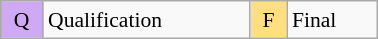<table class="wikitable" style="margin:0.5em auto; font-size:90%; line-height:1.25em;" width=20%;>
<tr>
<td bgcolor="#D0A9F5" align=center>Q</td>
<td>Qualification</td>
<td bgcolor="#FFDF80" align=center>F</td>
<td>Final</td>
</tr>
</table>
